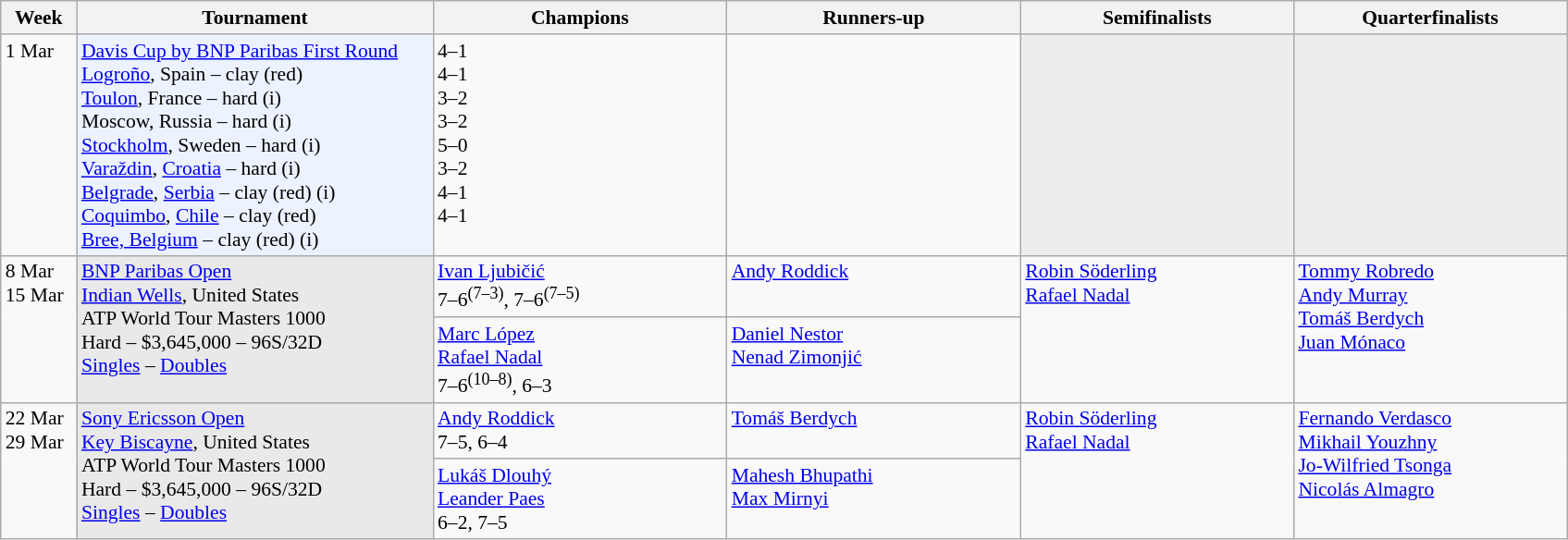<table class=wikitable style=font-size:90%>
<tr>
<th style="width:48px;">Week</th>
<th style="width:250px;">Tournament</th>
<th style="width:205px;">Champions</th>
<th style="width:205px;">Runners-up</th>
<th style="width:190px;">Semifinalists</th>
<th style="width:190px;">Quarterfinalists</th>
</tr>
<tr valign=top>
<td>1 Mar</td>
<td bgcolor=#ECF2FF><a href='#'>Davis Cup by BNP Paribas First Round</a><br> <a href='#'>Logroño</a>, Spain – clay (red)<br> <a href='#'>Toulon</a>, France – hard (i)<br> Moscow, Russia – hard (i)<br> <a href='#'>Stockholm</a>, Sweden – hard (i)<br> <a href='#'>Varaždin</a>, <a href='#'>Croatia</a> – hard (i)<br> <a href='#'>Belgrade</a>, <a href='#'>Serbia</a> – clay (red) (i)<br><a href='#'>Coquimbo</a>, <a href='#'>Chile</a> – clay (red)<br> <a href='#'>Bree, Belgium</a> – clay (red) (i)</td>
<td> 4–1<br> 4–1<br> 3–2<br> 3–2<br> 5–0<br> 3–2<br> 4–1<br> 4–1</td>
<td><br><br> <br><br><br><br><br></td>
<td bgcolor=#ededed></td>
<td bgcolor=#ededed></td>
</tr>
<tr valign=top>
<td rowspan=2>8 Mar <br>15 Mar</td>
<td bgcolor=#E9E9E9 rowspan=2><a href='#'>BNP Paribas Open</a><br> <a href='#'>Indian Wells</a>, United States<br>ATP World Tour Masters 1000<br>Hard – $3,645,000 – 96S/32D<br><a href='#'>Singles</a> – <a href='#'>Doubles</a></td>
<td> <a href='#'>Ivan Ljubičić</a><br>7–6<sup>(7–3)</sup>, 7–6<sup>(7–5)</sup></td>
<td> <a href='#'>Andy Roddick</a></td>
<td rowspan=2> <a href='#'>Robin Söderling</a><br> <a href='#'>Rafael Nadal</a></td>
<td rowspan=2> <a href='#'>Tommy Robredo</a><br> <a href='#'>Andy Murray</a><br> <a href='#'>Tomáš Berdych</a><br> <a href='#'>Juan Mónaco</a></td>
</tr>
<tr valign=top>
<td> <a href='#'>Marc López</a><br> <a href='#'>Rafael Nadal</a><br>7–6<sup>(10–8)</sup>, 6–3</td>
<td> <a href='#'>Daniel Nestor</a><br> <a href='#'>Nenad Zimonjić</a></td>
</tr>
<tr valign=top>
<td rowspan=2>22 Mar <br>29 Mar</td>
<td bgcolor=#E9E9E9 rowspan=2><a href='#'>Sony Ericsson Open</a><br> <a href='#'>Key Biscayne</a>, United States<br>ATP World Tour Masters 1000<br>Hard – $3,645,000 – 96S/32D<br><a href='#'>Singles</a> – <a href='#'>Doubles</a></td>
<td> <a href='#'>Andy Roddick</a><br>7–5, 6–4</td>
<td> <a href='#'>Tomáš Berdych</a></td>
<td rowspan=2> <a href='#'>Robin Söderling</a><br> <a href='#'>Rafael Nadal</a></td>
<td rowspan=2> <a href='#'>Fernando Verdasco</a><br> <a href='#'>Mikhail Youzhny</a><br> <a href='#'>Jo-Wilfried Tsonga</a><br> <a href='#'>Nicolás Almagro</a></td>
</tr>
<tr valign=top>
<td> <a href='#'>Lukáš Dlouhý</a> <br>  <a href='#'>Leander Paes</a> <br>6–2, 7–5</td>
<td> <a href='#'>Mahesh Bhupathi</a><br> <a href='#'>Max Mirnyi</a></td>
</tr>
</table>
